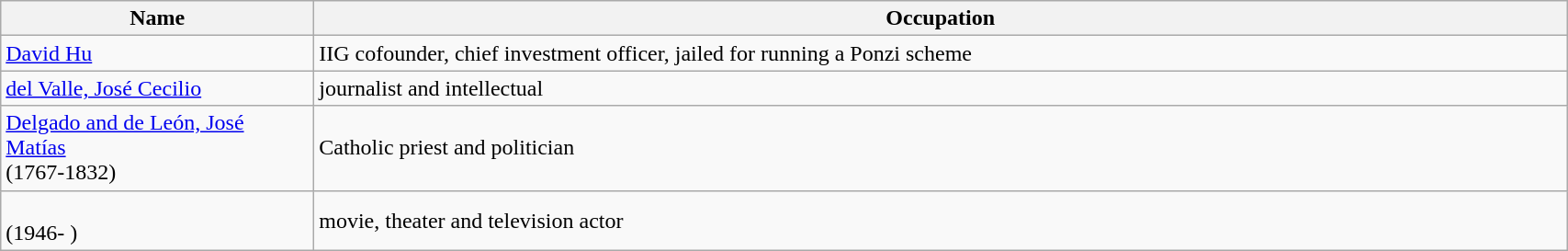<table class="mw-collapsible mw-collapsed wikitable sortable" width=90%>
<tr>
<th style= color:black; font-size:100%" align=center width=20%><strong>Name</strong></th>
<th style= color:black; font-size:100%" align=center><strong>Occupation</strong></th>
</tr>
<tr>
<td><a href='#'>David Hu</a></td>
<td>IIG cofounder, chief investment officer, jailed for running a Ponzi scheme</td>
</tr>
<tr>
<td><a href='#'>del Valle, José Cecilio</a></td>
<td>journalist and intellectual</td>
</tr>
<tr>
<td><a href='#'>Delgado and de León, José Matías</a> <br>(1767-1832)</td>
<td>Catholic priest and politician</td>
</tr>
<tr>
<td><br>(1946- )</td>
<td>movie, theater and television actor</td>
</tr>
</table>
